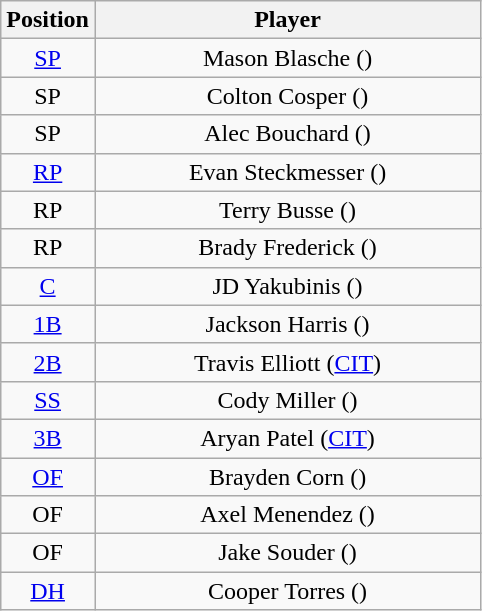<table class="wikitable" style="text-align:center;">
<tr>
<th style="width:50px;">Position</th>
<th style="width:250px;">Player</th>
</tr>
<tr>
<td><a href='#'>SP</a></td>
<td>Mason Blasche ()</td>
</tr>
<tr>
<td>SP</td>
<td>Colton Cosper ()</td>
</tr>
<tr>
<td>SP</td>
<td>Alec Bouchard ()</td>
</tr>
<tr>
<td><a href='#'>RP</a></td>
<td>Evan Steckmesser ()</td>
</tr>
<tr>
<td>RP</td>
<td>Terry Busse ()</td>
</tr>
<tr>
<td>RP</td>
<td>Brady Frederick ()</td>
</tr>
<tr>
<td><a href='#'>C</a></td>
<td>JD Yakubinis ()</td>
</tr>
<tr>
<td><a href='#'>1B</a></td>
<td>Jackson Harris ()</td>
</tr>
<tr>
<td><a href='#'>2B</a></td>
<td>Travis Elliott (<a href='#'>CIT</a>)</td>
</tr>
<tr>
<td><a href='#'>SS</a></td>
<td>Cody Miller ()</td>
</tr>
<tr>
<td><a href='#'>3B</a></td>
<td>Aryan Patel (<a href='#'>CIT</a>)</td>
</tr>
<tr>
<td><a href='#'>OF</a></td>
<td>Brayden Corn ()</td>
</tr>
<tr>
<td>OF</td>
<td>Axel Menendez ()</td>
</tr>
<tr>
<td>OF</td>
<td>Jake Souder ()</td>
</tr>
<tr>
<td><a href='#'>DH</a></td>
<td>Cooper Torres ()</td>
</tr>
</table>
